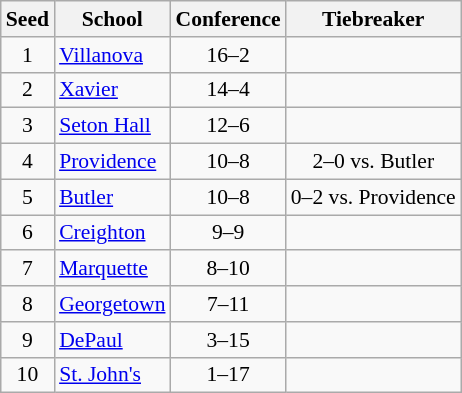<table class="wikitable" style="white-space:nowrap; font-size:90%;text-align:center">
<tr>
<th>Seed</th>
<th>School</th>
<th>Conference</th>
<th>Tiebreaker</th>
</tr>
<tr>
<td>1</td>
<td align="left"><a href='#'>Villanova</a></td>
<td>16–2</td>
<td></td>
</tr>
<tr>
<td>2</td>
<td align="left"><a href='#'>Xavier</a></td>
<td>14–4</td>
<td></td>
</tr>
<tr>
<td>3</td>
<td align="left"><a href='#'>Seton Hall</a></td>
<td>12–6</td>
<td></td>
</tr>
<tr>
<td>4</td>
<td align="left"><a href='#'>Providence</a></td>
<td>10–8</td>
<td>2–0 vs. Butler</td>
</tr>
<tr>
<td>5</td>
<td align="left"><a href='#'>Butler</a></td>
<td>10–8</td>
<td>0–2 vs. Providence</td>
</tr>
<tr>
<td>6</td>
<td align="left"><a href='#'>Creighton</a></td>
<td>9–9</td>
<td></td>
</tr>
<tr>
<td>7</td>
<td align="left"><a href='#'>Marquette</a></td>
<td>8–10</td>
<td></td>
</tr>
<tr>
<td>8</td>
<td align="left"><a href='#'>Georgetown</a></td>
<td>7–11</td>
<td></td>
</tr>
<tr>
<td>9</td>
<td align="left"><a href='#'>DePaul</a></td>
<td>3–15</td>
<td></td>
</tr>
<tr>
<td>10</td>
<td align="left"><a href='#'>St. John's</a></td>
<td>1–17</td>
<td></td>
</tr>
</table>
